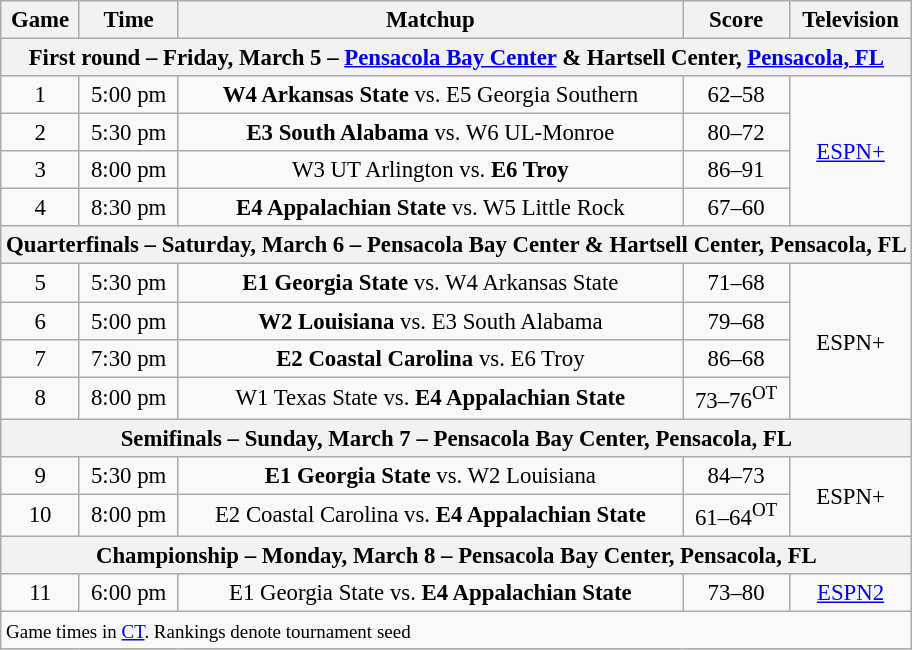<table class="wikitable" style="font-size: 95%;text-align:center">
<tr>
<th>Game</th>
<th>Time </th>
<th>Matchup</th>
<th>Score</th>
<th>Television</th>
</tr>
<tr>
<th colspan=5>First round – Friday, March 5 – <a href='#'>Pensacola Bay Center</a> & Hartsell Center, <a href='#'>Pensacola, FL</a></th>
</tr>
<tr>
<td>1</td>
<td>5:00 pm</td>
<td><strong>W4 Arkansas State</strong> vs. E5 Georgia Southern</td>
<td>62–58</td>
<td rowspan=4><a href='#'>ESPN+</a></td>
</tr>
<tr>
<td>2</td>
<td>5:30 pm</td>
<td><strong>E3 South Alabama</strong> vs. W6 UL-Monroe</td>
<td>80–72</td>
</tr>
<tr>
<td>3</td>
<td>8:00 pm</td>
<td>W3 UT Arlington vs. <strong>E6 Troy</strong></td>
<td>86–91</td>
</tr>
<tr>
<td>4</td>
<td>8:30 pm</td>
<td><strong>E4 Appalachian State</strong> vs. W5 Little Rock</td>
<td>67–60</td>
</tr>
<tr>
<th colspan=5>Quarterfinals – Saturday, March 6 – Pensacola Bay Center & Hartsell Center, Pensacola, FL</th>
</tr>
<tr>
<td>5</td>
<td>5:30 pm</td>
<td><strong>E1 Georgia State</strong> vs. W4 Arkansas State</td>
<td>71–68</td>
<td rowspan=4>ESPN+</td>
</tr>
<tr>
<td>6</td>
<td>5:00 pm</td>
<td><strong>W2 Louisiana</strong> vs. E3 South Alabama</td>
<td>79–68</td>
</tr>
<tr>
<td>7</td>
<td>7:30 pm</td>
<td><strong>E2 Coastal Carolina</strong> vs. E6 Troy</td>
<td>86–68</td>
</tr>
<tr>
<td>8</td>
<td>8:00 pm</td>
<td>W1 Texas State vs. <strong>E4 Appalachian State</strong></td>
<td>73–76<sup>OT</sup></td>
</tr>
<tr>
<th colspan=5>Semifinals – Sunday, March 7 – Pensacola Bay Center, Pensacola, FL</th>
</tr>
<tr>
<td>9</td>
<td>5:30 pm</td>
<td><strong>E1 Georgia State</strong> vs. W2 Louisiana</td>
<td>84–73</td>
<td rowspan=2>ESPN+</td>
</tr>
<tr>
<td>10</td>
<td>8:00 pm</td>
<td>E2 Coastal Carolina vs. <strong>E4 Appalachian State</strong></td>
<td>61–64<sup>OT</sup></td>
</tr>
<tr>
<th colspan=5>Championship – Monday, March 8 – Pensacola Bay Center, Pensacola, FL</th>
</tr>
<tr>
<td>11</td>
<td>6:00 pm</td>
<td>E1 Georgia State vs. <strong>E4 Appalachian State</strong></td>
<td>73–80</td>
<td><a href='#'>ESPN2</a></td>
</tr>
<tr>
<td colspan=5 align=left><small>Game times in <a href='#'>CT</a>. Rankings denote tournament seed</small></td>
</tr>
</table>
